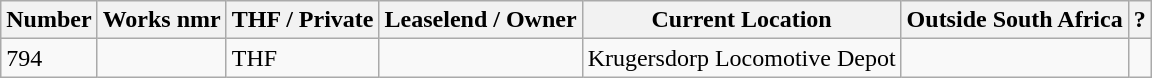<table class="wikitable">
<tr>
<th>Number</th>
<th>Works nmr</th>
<th>THF / Private</th>
<th>Leaselend / Owner</th>
<th>Current Location</th>
<th>Outside South Africa</th>
<th>?</th>
</tr>
<tr>
<td>794</td>
<td></td>
<td>THF</td>
<td></td>
<td>Krugersdorp Locomotive Depot</td>
<td></td>
<td></td>
</tr>
</table>
